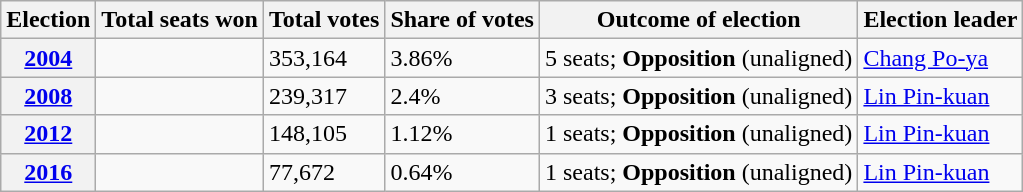<table class=wikitable>
<tr>
<th>Election</th>
<th>Total seats won</th>
<th>Total votes</th>
<th>Share of votes</th>
<th>Outcome of election</th>
<th>Election leader</th>
</tr>
<tr>
<th><a href='#'>2004</a></th>
<td></td>
<td>353,164</td>
<td>3.86%</td>
<td>5 seats; <strong>Opposition</strong> (unaligned)</td>
<td><a href='#'>Chang Po-ya</a></td>
</tr>
<tr>
<th><a href='#'>2008</a></th>
<td></td>
<td>239,317</td>
<td>2.4%</td>
<td>3 seats; <strong>Opposition</strong> (unaligned)</td>
<td><a href='#'>Lin Pin-kuan</a></td>
</tr>
<tr>
<th><a href='#'>2012</a></th>
<td></td>
<td>148,105</td>
<td>1.12%</td>
<td>1 seats; <strong>Opposition</strong> (unaligned)</td>
<td><a href='#'>Lin Pin-kuan</a></td>
</tr>
<tr>
<th><a href='#'><strong>2016</strong></a></th>
<td></td>
<td>77,672</td>
<td>0.64%</td>
<td>1 seats; <strong>Opposition</strong> (unaligned)</td>
<td><a href='#'>Lin Pin-kuan</a></td>
</tr>
</table>
